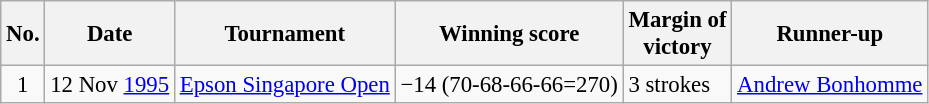<table class="wikitable" style="font-size:95%;">
<tr>
<th>No.</th>
<th>Date</th>
<th>Tournament</th>
<th>Winning score</th>
<th>Margin of<br>victory</th>
<th>Runner-up</th>
</tr>
<tr>
<td align=center>1</td>
<td align=right>12 Nov <a href='#'>1995</a></td>
<td><a href='#'>Epson Singapore Open</a></td>
<td>−14 (70-68-66-66=270)</td>
<td>3 strokes</td>
<td> <a href='#'>Andrew Bonhomme</a></td>
</tr>
</table>
